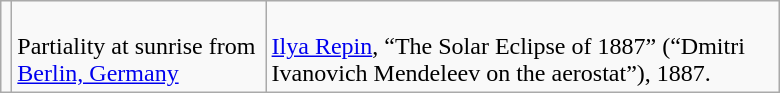<table class=wikitable width=520>
<tr>
<td></td>
<td><br>Partiality at sunrise from <a href='#'>Berlin, Germany</a></td>
<td><br><a href='#'>Ilya Repin</a>, “The Solar Eclipse of 1887” (“Dmitri Ivanovich Mendeleev on the aerostat”), 1887.</td>
</tr>
</table>
